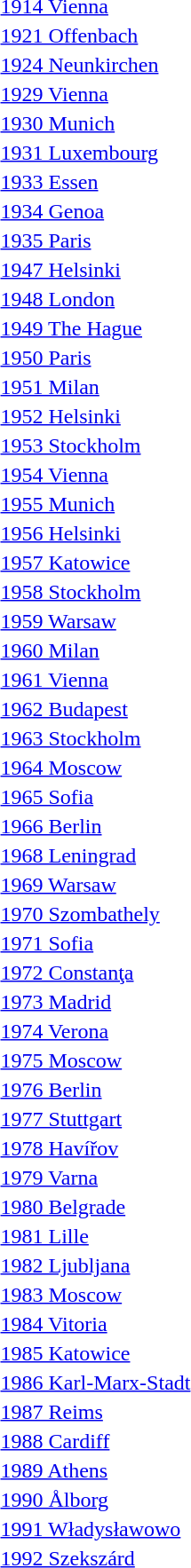<table>
<tr>
<td><a href='#'>1914 Vienna</a></td>
<td></td>
<td></td>
<td></td>
</tr>
<tr>
<td><a href='#'>1921 Offenbach</a></td>
<td></td>
<td></td>
<td></td>
</tr>
<tr>
<td><a href='#'>1924 Neunkirchen</a></td>
<td></td>
<td></td>
<td></td>
</tr>
<tr>
<td><a href='#'>1929 Vienna</a></td>
<td></td>
<td></td>
<td></td>
</tr>
<tr>
<td><a href='#'>1930 Munich</a></td>
<td></td>
<td></td>
<td></td>
</tr>
<tr>
<td><a href='#'>1931 Luxembourg</a></td>
<td></td>
<td></td>
<td></td>
</tr>
<tr>
<td><a href='#'>1933 Essen</a></td>
<td></td>
<td></td>
<td></td>
</tr>
<tr>
<td><a href='#'>1934 Genoa</a></td>
<td></td>
<td></td>
<td></td>
</tr>
<tr>
<td><a href='#'>1935 Paris</a></td>
<td></td>
<td></td>
<td></td>
</tr>
<tr>
<td><a href='#'>1947 Helsinki</a></td>
<td></td>
<td></td>
<td></td>
</tr>
<tr>
<td><a href='#'>1948 London</a></td>
<td></td>
<td></td>
<td></td>
</tr>
<tr>
<td><a href='#'>1949 The Hague</a></td>
<td></td>
<td></td>
<td></td>
</tr>
<tr>
<td><a href='#'>1950 Paris</a></td>
<td></td>
<td></td>
<td></td>
</tr>
<tr>
<td><a href='#'>1951 Milan</a></td>
<td></td>
<td></td>
<td></td>
</tr>
<tr>
<td><a href='#'>1952 Helsinki</a></td>
<td></td>
<td></td>
<td></td>
</tr>
<tr>
<td><a href='#'>1953 Stockholm</a></td>
<td></td>
<td></td>
<td></td>
</tr>
<tr>
<td><a href='#'>1954 Vienna</a></td>
<td></td>
<td></td>
<td></td>
</tr>
<tr>
<td><a href='#'>1955 Munich</a></td>
<td></td>
<td></td>
<td></td>
</tr>
<tr>
<td><a href='#'>1956 Helsinki</a></td>
<td></td>
<td></td>
<td></td>
</tr>
<tr>
<td><a href='#'>1957 Katowice</a></td>
<td></td>
<td></td>
<td></td>
</tr>
<tr>
<td><a href='#'>1958 Stockholm</a></td>
<td></td>
<td></td>
<td></td>
</tr>
<tr>
<td><a href='#'>1959 Warsaw</a></td>
<td></td>
<td></td>
<td></td>
</tr>
<tr>
<td><a href='#'>1960 Milan</a></td>
<td></td>
<td></td>
<td></td>
</tr>
<tr>
<td><a href='#'>1961 Vienna</a></td>
<td></td>
<td></td>
<td></td>
</tr>
<tr>
<td><a href='#'>1962 Budapest</a></td>
<td></td>
<td></td>
<td></td>
</tr>
<tr>
<td><a href='#'>1963 Stockholm</a></td>
<td></td>
<td></td>
<td></td>
</tr>
<tr>
<td><a href='#'>1964 Moscow</a></td>
<td></td>
<td></td>
<td></td>
</tr>
<tr>
<td><a href='#'>1965 Sofia</a></td>
<td></td>
<td></td>
<td></td>
</tr>
<tr>
<td><a href='#'>1966 Berlin</a></td>
<td></td>
<td></td>
<td></td>
</tr>
<tr>
<td><a href='#'>1968 Leningrad</a></td>
<td></td>
<td></td>
<td></td>
</tr>
<tr>
<td><a href='#'>1969 Warsaw</a></td>
<td></td>
<td></td>
<td></td>
</tr>
<tr>
<td><a href='#'>1970 Szombathely</a></td>
<td></td>
<td></td>
<td></td>
</tr>
<tr>
<td><a href='#'>1971 Sofia</a></td>
<td></td>
<td></td>
<td></td>
</tr>
<tr>
<td><a href='#'>1972 Constanţa</a></td>
<td></td>
<td></td>
<td></td>
</tr>
<tr>
<td><a href='#'>1973 Madrid</a></td>
<td></td>
<td></td>
<td></td>
</tr>
<tr>
<td><a href='#'>1974 Verona</a></td>
<td></td>
<td></td>
<td></td>
</tr>
<tr>
<td><a href='#'>1975 Moscow</a></td>
<td></td>
<td></td>
<td></td>
</tr>
<tr>
<td><a href='#'>1976 Berlin</a></td>
<td></td>
<td></td>
<td></td>
</tr>
<tr>
<td><a href='#'>1977 Stuttgart</a></td>
<td></td>
<td></td>
<td></td>
</tr>
<tr>
<td><a href='#'>1978 Havířov</a></td>
<td></td>
<td></td>
<td></td>
</tr>
<tr>
<td><a href='#'>1979 Varna</a></td>
<td></td>
<td></td>
<td></td>
</tr>
<tr>
<td><a href='#'>1980 Belgrade</a></td>
<td></td>
<td></td>
<td></td>
</tr>
<tr>
<td><a href='#'>1981 Lille</a></td>
<td></td>
<td></td>
<td></td>
</tr>
<tr>
<td><a href='#'>1982 Ljubljana</a></td>
<td></td>
<td></td>
<td></td>
</tr>
<tr>
<td><a href='#'>1983  Moscow</a></td>
<td></td>
<td></td>
<td></td>
</tr>
<tr>
<td><a href='#'>1984 Vitoria</a></td>
<td></td>
<td></td>
<td></td>
</tr>
<tr>
<td><a href='#'>1985 Katowice</a></td>
<td></td>
<td></td>
<td></td>
</tr>
<tr>
<td><a href='#'>1986 Karl-Marx-Stadt</a></td>
<td></td>
<td></td>
<td></td>
</tr>
<tr>
<td><a href='#'>1987 Reims</a></td>
<td></td>
<td></td>
<td></td>
</tr>
<tr>
<td><a href='#'>1988 Cardiff</a></td>
<td></td>
<td></td>
<td></td>
</tr>
<tr>
<td><a href='#'>1989 Athens</a></td>
<td></td>
<td></td>
<td></td>
</tr>
<tr>
<td><a href='#'>1990 Ålborg</a></td>
<td></td>
<td></td>
<td></td>
</tr>
<tr>
<td><a href='#'>1991 Władysławowo</a></td>
<td></td>
<td></td>
<td></td>
</tr>
<tr>
<td><a href='#'>1992 Szekszárd</a></td>
<td></td>
<td></td>
<td></td>
</tr>
</table>
